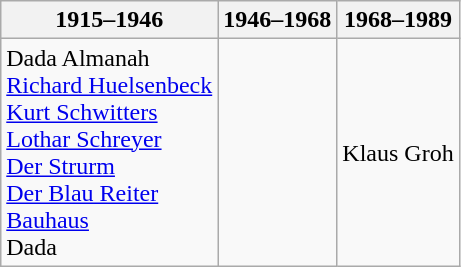<table class="wikitable sortable">
<tr>
<th>1915–1946</th>
<th>1946–1968</th>
<th>1968–1989</th>
</tr>
<tr>
<td>Dada Almanah<br><a href='#'>Richard Huelsenbeck</a><br><a href='#'>Kurt Schwitters</a><br><a href='#'>Lothar Schreyer</a><br><a href='#'>Der Strurm</a><br><a href='#'>Der Blau Reiter</a><br><a href='#'>Bauhaus</a><br>Dada</td>
<td></td>
<td>Klaus Groh</td>
</tr>
</table>
